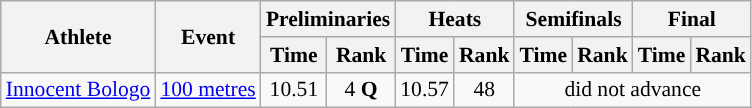<table class=wikitable style="font-size:90%;">
<tr>
<th rowspan=2>Athlete</th>
<th rowspan=2>Event</th>
<th colspan=2>Preliminaries</th>
<th colspan=2>Heats</th>
<th colspan=2>Semifinals</th>
<th colspan=2>Final</th>
</tr>
<tr>
<th>Time</th>
<th>Rank</th>
<th>Time</th>
<th>Rank</th>
<th>Time</th>
<th>Rank</th>
<th>Time</th>
<th>Rank</th>
</tr>
<tr>
<td><a href='#'>Innocent Bologo</a></td>
<td><a href='#'>100 metres</a></td>
<td align="center">10.51</td>
<td align="center">4 <strong>Q</strong></td>
<td align="center">10.57</td>
<td align="center">48</td>
<td align="center" colspan=4>did not advance</td>
</tr>
</table>
